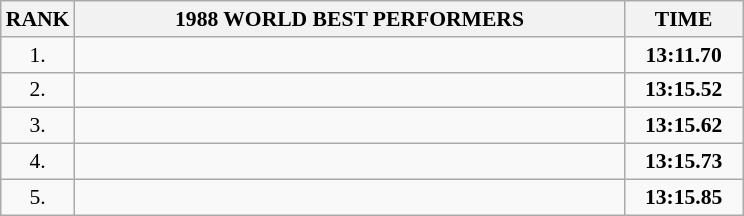<table class="wikitable" style="border-collapse: collapse; font-size: 90%;">
<tr>
<th>RANK</th>
<th align="center" style="width: 25em">1988 WORLD BEST PERFORMERS</th>
<th align="center" style="width: 5em">TIME</th>
</tr>
<tr>
<td align="center">1.</td>
<td></td>
<td align="center"><strong>13:11.70</strong></td>
</tr>
<tr>
<td align="center">2.</td>
<td></td>
<td align="center"><strong>13:15.52</strong></td>
</tr>
<tr>
<td align="center">3.</td>
<td></td>
<td align="center"><strong>13:15.62</strong></td>
</tr>
<tr>
<td align="center">4.</td>
<td></td>
<td align="center"><strong>13:15.73</strong></td>
</tr>
<tr>
<td align="center">5.</td>
<td></td>
<td align="center"><strong>13:15.85</strong></td>
</tr>
</table>
